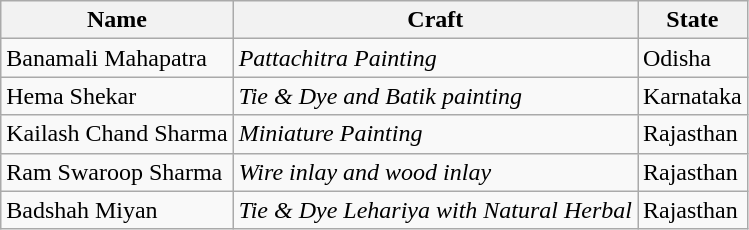<table class="wikitable sortable">
<tr>
<th>Name</th>
<th class="unsortable">Craft</th>
<th>State</th>
</tr>
<tr>
<td>Banamali Mahapatra</td>
<td><em>Pattachitra Painting</em></td>
<td>Odisha</td>
</tr>
<tr>
<td>Hema Shekar</td>
<td><em>Tie & Dye and Batik painting</em></td>
<td>Karnataka</td>
</tr>
<tr>
<td>Kailash Chand Sharma</td>
<td><em>Miniature Painting</em></td>
<td>Rajasthan</td>
</tr>
<tr>
<td>Ram Swaroop Sharma</td>
<td><em>Wire inlay and wood inlay</em></td>
<td>Rajasthan</td>
</tr>
<tr>
<td>Badshah Miyan</td>
<td><em>Tie & Dye Lehariya with Natural Herbal</em></td>
<td>Rajasthan</td>
</tr>
</table>
